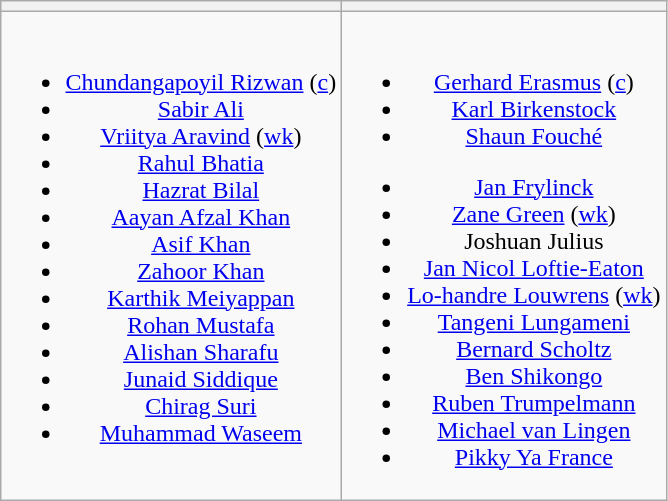<table class="wikitable" style="text-align:center; margin:auto">
<tr>
<th></th>
<th></th>
</tr>
<tr style="vertical-align:top">
<td><br><ul><li><a href='#'>Chundangapoyil Rizwan</a> (<a href='#'>c</a>)</li><li><a href='#'>Sabir Ali</a></li><li><a href='#'>Vriitya Aravind</a> (<a href='#'>wk</a>)</li><li><a href='#'>Rahul Bhatia</a></li><li><a href='#'>Hazrat Bilal</a></li><li><a href='#'>Aayan Afzal Khan</a></li><li><a href='#'>Asif Khan</a></li><li><a href='#'>Zahoor Khan</a></li><li><a href='#'>Karthik Meiyappan</a></li><li><a href='#'>Rohan Mustafa</a></li><li><a href='#'>Alishan Sharafu</a></li><li><a href='#'>Junaid Siddique</a></li><li><a href='#'>Chirag Suri</a></li><li><a href='#'>Muhammad Waseem</a></li></ul></td>
<td><br><ul><li><a href='#'>Gerhard Erasmus</a> (<a href='#'>c</a>)</li><li><a href='#'>Karl Birkenstock</a></li><li><a href='#'>Shaun Fouché</a></li></ul><ul><li><a href='#'>Jan Frylinck</a></li><li><a href='#'>Zane Green</a> (<a href='#'>wk</a>)</li><li>Joshuan Julius</li><li><a href='#'>Jan Nicol Loftie-Eaton</a></li><li><a href='#'>Lo-handre Louwrens</a> (<a href='#'>wk</a>)</li><li><a href='#'>Tangeni Lungameni</a></li><li><a href='#'>Bernard Scholtz</a></li><li><a href='#'>Ben Shikongo</a></li><li><a href='#'>Ruben Trumpelmann</a></li><li><a href='#'>Michael van Lingen</a></li><li><a href='#'>Pikky Ya France</a></li></ul></td>
</tr>
</table>
